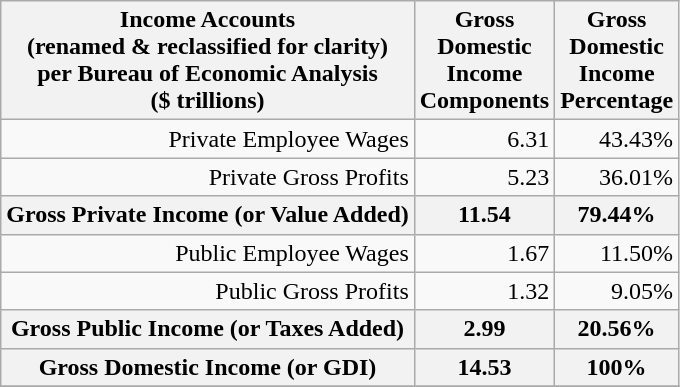<table class="wikitable" style="text-align:right; margin-right:60px">
<tr>
<th>Income Accounts<br>(renamed & reclassified for clarity)<br>per Bureau of Economic Analysis<br>($ trillions)</th>
<th>Gross<br>Domestic<br>Income<br>Components</th>
<th>Gross<br>Domestic<br>Income<br>Percentage</th>
</tr>
<tr>
<td>Private Employee Wages</td>
<td>6.31</td>
<td>43.43%</td>
</tr>
<tr>
<td>Private Gross Profits</td>
<td>5.23</td>
<td>36.01%</td>
</tr>
<tr>
<th>Gross Private Income (or Value Added)</th>
<th>11.54</th>
<th>79.44%</th>
</tr>
<tr>
<td>Public Employee Wages</td>
<td>1.67</td>
<td>11.50%</td>
</tr>
<tr>
<td>Public Gross Profits</td>
<td>1.32</td>
<td>9.05%</td>
</tr>
<tr>
<th>Gross Public Income (or Taxes Added)</th>
<th>2.99</th>
<th>20.56%</th>
</tr>
<tr>
<th>Gross Domestic Income (or GDI)</th>
<th>14.53</th>
<th>100%</th>
</tr>
<tr>
</tr>
</table>
